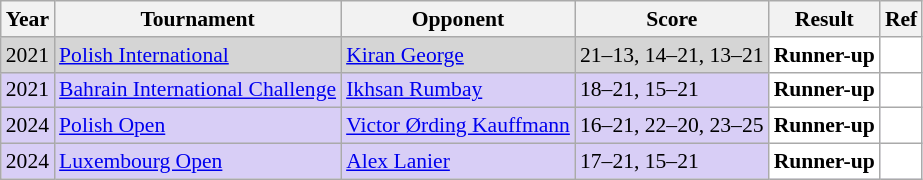<table class="sortable wikitable" style="font-size: 90%;">
<tr>
<th>Year</th>
<th>Tournament</th>
<th>Opponent</th>
<th>Score</th>
<th>Result</th>
<th>Ref</th>
</tr>
<tr style="background:#D5D5D5">
<td align="center">2021</td>
<td align="left"><a href='#'>Polish International</a></td>
<td align="left"> <a href='#'>Kiran George</a></td>
<td align="left">21–13, 14–21, 13–21</td>
<td style="text-align:left; background:white"> <strong>Runner-up</strong></td>
<td style="text-align:center; background:white"></td>
</tr>
<tr style="background:#D8CEF6">
<td align="center">2021</td>
<td align="left"><a href='#'>Bahrain International Challenge</a></td>
<td align="left"> <a href='#'>Ikhsan Rumbay</a></td>
<td align="left">18–21, 15–21</td>
<td style="text-align:left; background:white"> <strong>Runner-up</strong></td>
<td style="text-align:center; background:white"></td>
</tr>
<tr style="background:#D8CEF6">
<td align="center">2024</td>
<td align="left"><a href='#'>Polish Open</a></td>
<td align="left"> <a href='#'>Victor Ørding Kauffmann</a></td>
<td align="left">16–21, 22–20, 23–25</td>
<td style="text-align:left; background:white"> <strong>Runner-up</strong></td>
<td style="text-align:center; background:white"></td>
</tr>
<tr style="background:#D8CEF6">
<td align="center">2024</td>
<td align="left"><a href='#'>Luxembourg Open</a></td>
<td align="left"> <a href='#'>Alex Lanier</a></td>
<td align="left">17–21, 15–21</td>
<td style="text-align:left; background:white"> <strong>Runner-up</strong></td>
<td style="text-align:center; background:white"></td>
</tr>
</table>
